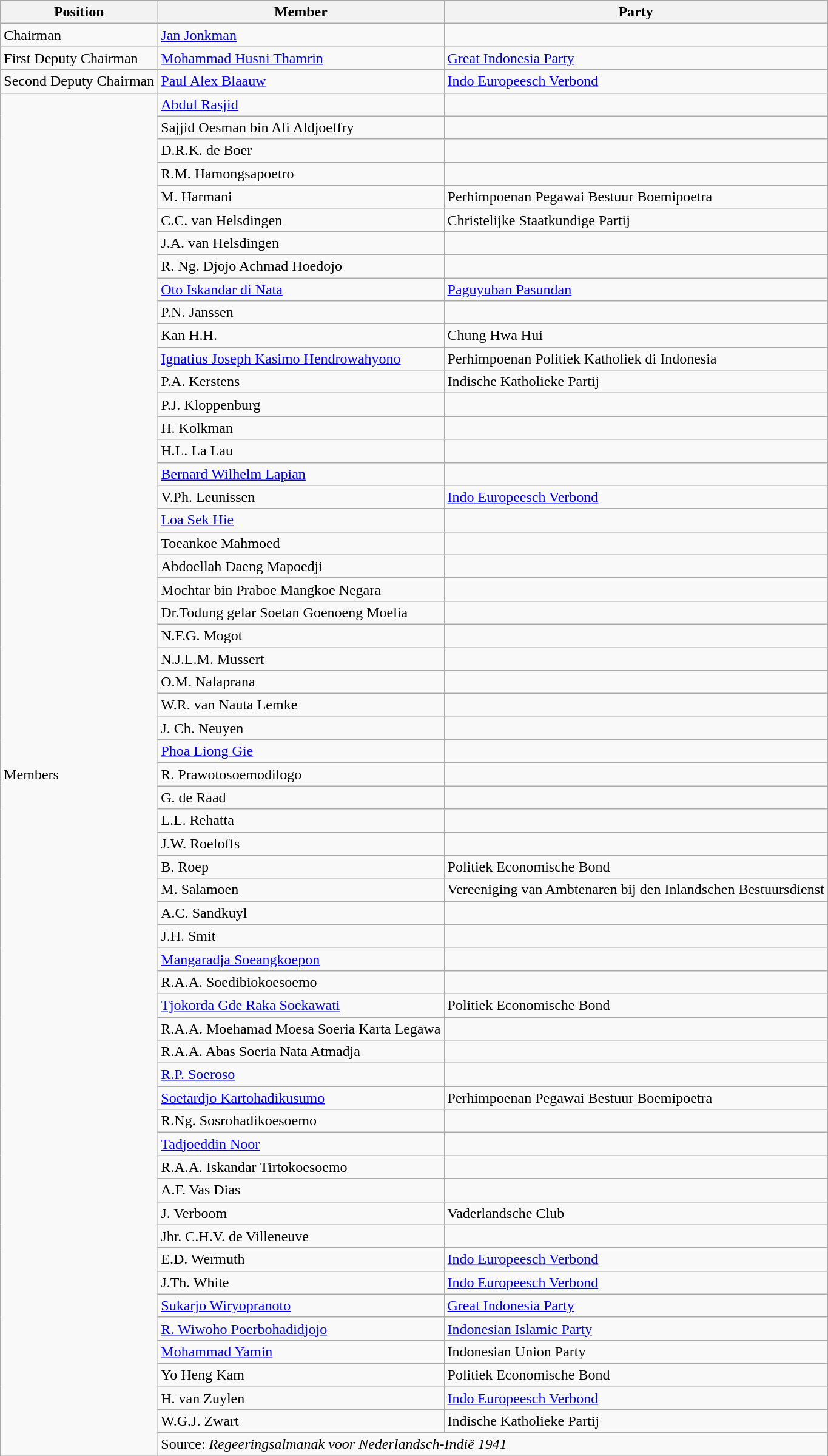<table class=wikitable>
<tr>
<th>Position</th>
<th>Member</th>
<th>Party</th>
</tr>
<tr>
<td>Chairman</td>
<td><a href='#'>Jan Jonkman</a></td>
<td></td>
</tr>
<tr>
<td>First Deputy Chairman</td>
<td><a href='#'>Mohammad Husni Thamrin</a></td>
<td><a href='#'>Great Indonesia Party</a></td>
</tr>
<tr>
<td>Second Deputy Chairman</td>
<td><a href='#'>Paul Alex Blaauw</a></td>
<td><a href='#'>Indo Europeesch Verbond</a></td>
</tr>
<tr>
<td rowspan=61>Members</td>
<td><a href='#'>Abdul Rasjid</a></td>
<td></td>
</tr>
<tr>
<td>Sajjid Oesman bin Ali Aldjoeffry</td>
<td></td>
</tr>
<tr>
<td>D.R.K. de Boer</td>
<td></td>
</tr>
<tr>
<td>R.M. Hamongsapoetro</td>
<td></td>
</tr>
<tr>
<td>M. Harmani</td>
<td>Perhimpoenan Pegawai Bestuur Boemipoetra</td>
</tr>
<tr>
<td>C.C. van  Helsdingen</td>
<td>Christelijke Staatkundige Partij</td>
</tr>
<tr>
<td>J.A. van Helsdingen</td>
<td></td>
</tr>
<tr>
<td>R. Ng. Djojo Achmad Hoedojo</td>
<td></td>
</tr>
<tr>
<td><a href='#'>Oto Iskandar di Nata</a></td>
<td><a href='#'>Paguyuban Pasundan</a></td>
</tr>
<tr>
<td>P.N. Janssen</td>
<td></td>
</tr>
<tr>
<td>Kan Н.Н.</td>
<td>Chung Hwa Hui</td>
</tr>
<tr>
<td><a href='#'>Ignatius Joseph Kasimo Hendrowahyono</a></td>
<td>Perhimpoenan Politiek Katholiek di Indonesia</td>
</tr>
<tr>
<td>P.A. Kerstens</td>
<td>Indische Katholieke Partij</td>
</tr>
<tr>
<td>P.J. Kloppenburg</td>
<td></td>
</tr>
<tr>
<td>H. Kolkman</td>
<td></td>
</tr>
<tr>
<td>H.L. La Lau</td>
<td></td>
</tr>
<tr>
<td><a href='#'>Bernard Wilhelm Lapian</a></td>
<td></td>
</tr>
<tr>
<td>V.Ph. Leunissen</td>
<td><a href='#'>Indo Europeesch Verbond</a></td>
</tr>
<tr>
<td><a href='#'>Loa Sek Hie</a></td>
<td></td>
</tr>
<tr>
<td>Toeankoe Mahmoed</td>
<td></td>
</tr>
<tr>
<td>Abdoellah Daeng Mapoedji</td>
<td></td>
</tr>
<tr>
<td>Mochtar bin Praboe Mangkoe Negara</td>
<td></td>
</tr>
<tr>
<td>Dr.Todung gelar Soetan Goenoeng  Moelia</td>
<td></td>
</tr>
<tr>
<td>N.F.G. Mogot</td>
<td></td>
</tr>
<tr>
<td>N.J.L.M. Mussert</td>
<td></td>
</tr>
<tr>
<td>O.M. Nalaprana</td>
<td></td>
</tr>
<tr>
<td>W.R. van Nauta Lemke</td>
<td></td>
</tr>
<tr>
<td>J. Ch. Neuyen</td>
<td></td>
</tr>
<tr>
<td><a href='#'>Phoa Liong Gie</a></td>
<td></td>
</tr>
<tr>
<td>R. Prawotosoemodilogo</td>
<td></td>
</tr>
<tr>
<td>G. de Raad</td>
<td></td>
</tr>
<tr>
<td>L.L. Rehatta</td>
<td></td>
</tr>
<tr>
<td>J.W. Roeloffs</td>
<td></td>
</tr>
<tr>
<td>B. Roep</td>
<td>Politiek Economische Bond</td>
</tr>
<tr>
<td>M. Salamoen</td>
<td>Vereeniging van Ambtenaren bij den Inlandschen Bestuursdienst</td>
</tr>
<tr>
<td>A.C. Sandkuyl</td>
<td></td>
</tr>
<tr>
<td>J.H. Smit</td>
<td></td>
</tr>
<tr>
<td><a href='#'>Mangaradja Soeangkoepon</a></td>
<td></td>
</tr>
<tr>
<td>R.A.A. Soedibiokoesoemo</td>
<td></td>
</tr>
<tr>
<td><a href='#'>Tjokorda Gde Raka Soekawati</a></td>
<td>Politiek Economische Bond</td>
</tr>
<tr>
<td>R.A.A. Moehamad Moesa Soeria Karta Legawa</td>
<td></td>
</tr>
<tr>
<td>R.A.A. Abas Soeria Nata Atmadja</td>
<td></td>
</tr>
<tr>
<td><a href='#'>R.P. Soeroso</a></td>
<td></td>
</tr>
<tr>
<td><a href='#'>Soetardjo Kartohadikusumo</a></td>
<td>Perhimpoenan Pegawai Bestuur Boemipoetra</td>
</tr>
<tr>
<td>R.Ng. Sosrohadikoesoemo</td>
<td></td>
</tr>
<tr>
<td><a href='#'>Tadjoeddin Noor</a></td>
<td></td>
</tr>
<tr>
<td>R.A.A. Iskandar Tirtokoesoemo</td>
<td></td>
</tr>
<tr>
<td>A.F. Vas Dias</td>
<td></td>
</tr>
<tr>
<td>J. Verboom</td>
<td>Vaderlandsche Club</td>
</tr>
<tr>
<td>Jhr. C.H.V. de Villeneuve</td>
<td></td>
</tr>
<tr>
<td>E.D. Wermuth</td>
<td><a href='#'>Indo Europeesch Verbond</a></td>
</tr>
<tr>
<td>J.Th. White</td>
<td><a href='#'>Indo Europeesch Verbond</a></td>
</tr>
<tr>
<td><a href='#'>Sukarjo Wiryopranoto</a></td>
<td><a href='#'>Great Indonesia Party</a></td>
</tr>
<tr>
<td><a href='#'>R. Wiwoho Poerbohadidjojo</a></td>
<td><a href='#'>Indonesian Islamic Party</a></td>
</tr>
<tr>
<td><a href='#'>Mohammad Yamin</a></td>
<td>Indonesian Union Party</td>
</tr>
<tr>
<td>Yo Heng Kam</td>
<td>Politiek Economische Bond</td>
</tr>
<tr>
<td>H. van Zuylen</td>
<td><a href='#'>Indo Europeesch Verbond</a></td>
</tr>
<tr>
<td>W.G.J. Zwart</td>
<td>Indische Katholieke Partij</td>
</tr>
<tr>
<td colspan=3>Source: <em>Regeeringsalmanak voor Nederlandsch-Indië 1941</em></td>
</tr>
</table>
